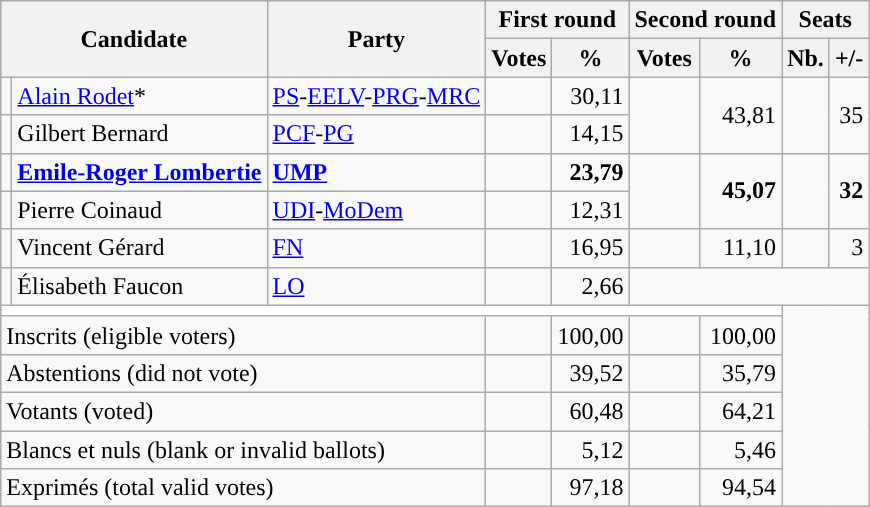<table class="wikitable centre">
<tr>
<th scope="col" rowspan=2 colspan=2>Candidate</th>
<th scope="col" rowspan=2 colspan=1>Party</th>
<th scope="col" colspan=2>First round</th>
<th scope="col" colspan=2>Second round</th>
<th scope="col" colspan=2>Seats</th>
</tr>
<tr>
<th scope="col">Votes</th>
<th scope="col">%</th>
<th scope="col">Votes</th>
<th scope="col">%</th>
<th scope="col">Nb.</th>
<th scope="col">+/-</th>
</tr>
<tr>
<td style="color:inherit;background:"></td>
<td><a href='#'>Alain Rodet</a>*</td>
<td><a href='#'>PS</a>-<a href='#'>EELV</a>-<a href='#'>PRG</a>-<a href='#'>MRC</a></td>
<td style="text-align: right"></td>
<td style="text-align: right">30,11</td>
<td style="text-align: right" rowspan=2></td>
<td style="text-align: right" rowspan=2>43,81</td>
<td style="text-align: right" rowspan=2></td>
<td style="text-align: right" rowspan=2> 35</td>
</tr>
<tr>
<td style="color:inherit;background:"></td>
<td>Gilbert Bernard</td>
<td><a href='#'>PCF</a>-<a href='#'>PG</a></td>
<td style="text-align: right"></td>
<td style="text-align: right">14,15</td>
</tr>
<tr>
<td style="color:inherit;background:"></td>
<td><strong><a href='#'>Emile-Roger Lombertie</a></strong></td>
<td><strong><a href='#'>UMP</a></strong></td>
<td style="text-align: right"><strong></strong></td>
<td style="text-align: right"><strong>23,79</strong></td>
<td style="text-align: right" rowspan=2><strong></strong></td>
<td style="text-align: right" rowspan=2><strong>45,07</strong></td>
<td style="text-align: right" rowspan=2><strong></strong></td>
<td style="text-align: right" rowspan=2><strong> 32</strong></td>
</tr>
<tr>
<td style="color:inherit;background:"></td>
<td>Pierre Coinaud</td>
<td><a href='#'>UDI</a>-<a href='#'>MoDem</a></td>
<td style="text-align: right"></td>
<td style="text-align: right">12,31</td>
</tr>
<tr>
<td style="color:inherit;background:"></td>
<td>Vincent Gérard</td>
<td><a href='#'>FN</a></td>
<td style="text-align: right"></td>
<td style="text-align: right">16,95</td>
<td style="text-align: right"></td>
<td style="text-align: right">11,10</td>
<td style="text-align: right"></td>
<td style="text-align: right"> 3</td>
</tr>
<tr>
<td style="color:inherit;background:"></td>
<td>Élisabeth Faucon</td>
<td><a href='#'>LO</a></td>
<td style="text-align: right"></td>
<td style="text-align: right">2,66</td>
<td colspan=9 rowspan=1></td>
</tr>
<tr bgcolor=white>
<td colspan=7></td>
</tr>
<tr>
<td colspan=3>Inscrits (eligible voters)</td>
<td style="text-align: right"></td>
<td style="text-align: right">100,00</td>
<td style="text-align: right"></td>
<td style="text-align: right">100,00</td>
</tr>
<tr>
<td colspan=3>Abstentions (did not vote)</td>
<td style="text-align: right"></td>
<td style="text-align: right">39,52</td>
<td style="text-align: right"></td>
<td style="text-align: right">35,79</td>
</tr>
<tr>
<td colspan=3>Votants (voted)</td>
<td style="text-align: right"></td>
<td style="text-align: right">60,48</td>
<td style="text-align: right"></td>
<td style="text-align: right">64,21</td>
</tr>
<tr>
<td colspan=3>Blancs et nuls (blank or invalid ballots)</td>
<td style="text-align: right"></td>
<td style="text-align: right">5,12</td>
<td style="text-align: right"></td>
<td style="text-align: right">5,46</td>
</tr>
<tr>
<td colspan=3>Exprimés (total valid votes)</td>
<td style="text-align: right"></td>
<td style="text-align: right">97,18</td>
<td style="text-align: right"></td>
<td style="text-align: right">94,54</td>
</tr>
</table>
